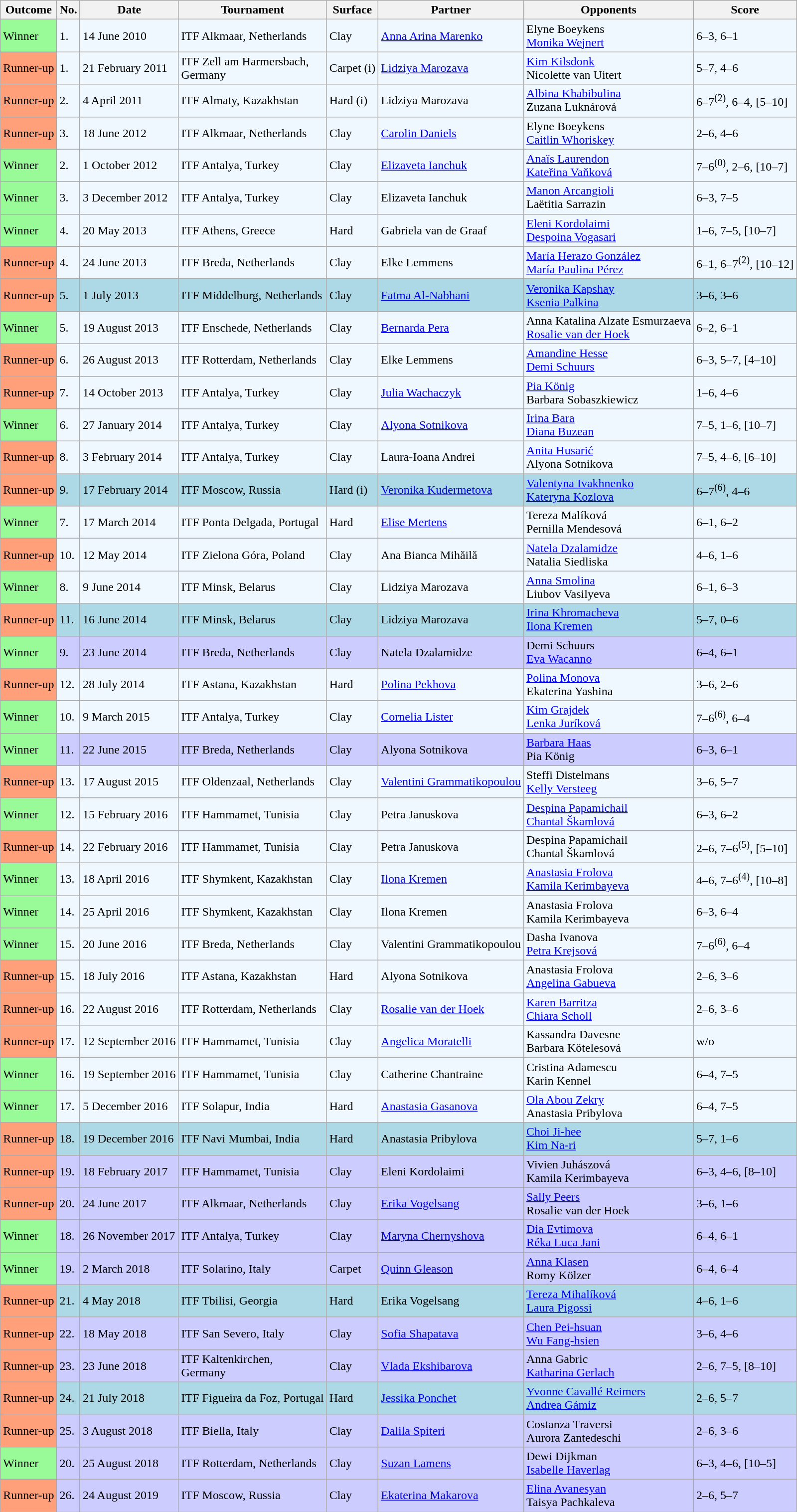<table class="sortable wikitable">
<tr>
<th>Outcome</th>
<th>No.</th>
<th>Date</th>
<th>Tournament</th>
<th>Surface</th>
<th>Partner</th>
<th>Opponents</th>
<th class="unsortable">Score</th>
</tr>
<tr style="background:#f0f8ff;">
<td style="background:#98fb98;">Winner</td>
<td>1.</td>
<td>14 June 2010</td>
<td>ITF Alkmaar, Netherlands</td>
<td>Clay</td>
<td> <a href='#'>Anna Arina Marenko</a></td>
<td> Elyne Boeykens <br>  <a href='#'>Monika Wejnert</a></td>
<td>6–3, 6–1</td>
</tr>
<tr style="background:#f0f8ff;">
<td style="background:#ffa07a;">Runner-up</td>
<td>1.</td>
<td>21 February 2011</td>
<td>ITF Zell am Harmersbach, <br>Germany</td>
<td>Carpet (i)</td>
<td> <a href='#'>Lidziya Marozava</a></td>
<td> <a href='#'>Kim Kilsdonk</a> <br>  Nicolette van Uitert</td>
<td>5–7, 4–6</td>
</tr>
<tr style="background:#f0f8ff;">
<td style="background:#ffa07a;">Runner-up</td>
<td>2.</td>
<td>4 April 2011</td>
<td>ITF Almaty, Kazakhstan</td>
<td>Hard (i)</td>
<td> Lidziya Marozava</td>
<td> <a href='#'>Albina Khabibulina</a> <br>  Zuzana Luknárová</td>
<td>6–7<sup>(2)</sup>, 6–4, [5–10]</td>
</tr>
<tr style="background:#f0f8ff;">
<td style="background:#ffa07a;">Runner-up</td>
<td>3.</td>
<td>18 June 2012</td>
<td>ITF Alkmaar, Netherlands</td>
<td>Clay</td>
<td> <a href='#'>Carolin Daniels</a></td>
<td> Elyne Boeykens <br>  <a href='#'>Caitlin Whoriskey</a></td>
<td>2–6, 4–6</td>
</tr>
<tr style="background:#f0f8ff;">
<td style="background:#98fb98;">Winner</td>
<td>2.</td>
<td>1 October 2012</td>
<td>ITF Antalya, Turkey</td>
<td>Clay</td>
<td> <a href='#'>Elizaveta Ianchuk</a></td>
<td> <a href='#'>Anaïs Laurendon</a> <br>  <a href='#'>Kateřina Vaňková</a></td>
<td>7–6<sup>(0)</sup>, 2–6, [10–7]</td>
</tr>
<tr style="background:#f0f8ff;">
<td style="background:#98fb98;">Winner</td>
<td>3.</td>
<td>3 December 2012</td>
<td>ITF Antalya, Turkey</td>
<td>Clay</td>
<td> Elizaveta Ianchuk</td>
<td> <a href='#'>Manon Arcangioli</a> <br>  Laëtitia Sarrazin</td>
<td>6–3, 7–5</td>
</tr>
<tr style="background:#f0f8ff;">
<td style="background:#98fb98;">Winner</td>
<td>4.</td>
<td>20 May 2013</td>
<td>ITF Athens, Greece</td>
<td>Hard</td>
<td> Gabriela van de Graaf</td>
<td> <a href='#'>Eleni Kordolaimi</a> <br>  <a href='#'>Despoina Vogasari</a></td>
<td>1–6, 7–5, [10–7]</td>
</tr>
<tr style="background:#f0f8ff;">
<td style="background:#ffa07a;">Runner-up</td>
<td>4.</td>
<td>24 June 2013</td>
<td>ITF Breda, Netherlands</td>
<td>Clay</td>
<td> Elke Lemmens</td>
<td> <a href='#'>María Herazo González</a> <br>  <a href='#'>María Paulina Pérez</a></td>
<td>6–1, 6–7<sup>(2)</sup>, [10–12]</td>
</tr>
<tr style="background:lightblue;">
<td style="background:#ffa07a;">Runner-up</td>
<td>5.</td>
<td>1 July 2013</td>
<td>ITF Middelburg, Netherlands</td>
<td>Clay</td>
<td> <a href='#'>Fatma Al-Nabhani</a></td>
<td> <a href='#'>Veronika Kapshay</a> <br>  <a href='#'>Ksenia Palkina</a></td>
<td>3–6, 3–6</td>
</tr>
<tr style="background:#f0f8ff;">
<td style="background:#98fb98;">Winner</td>
<td>5.</td>
<td>19 August 2013</td>
<td>ITF Enschede, Netherlands</td>
<td>Clay</td>
<td> <a href='#'>Bernarda Pera</a></td>
<td> Anna Katalina Alzate Esmurzaeva <br>  <a href='#'>Rosalie van der Hoek</a></td>
<td>6–2, 6–1</td>
</tr>
<tr style="background:#f0f8ff;">
<td style="background:#ffa07a;">Runner-up</td>
<td>6.</td>
<td>26 August 2013</td>
<td>ITF Rotterdam, Netherlands</td>
<td>Clay</td>
<td> Elke Lemmens</td>
<td> <a href='#'>Amandine Hesse</a> <br>  <a href='#'>Demi Schuurs</a></td>
<td>6–3, 5–7, [4–10]</td>
</tr>
<tr style="background:#f0f8ff;">
<td style="background:#ffa07a;">Runner-up</td>
<td>7.</td>
<td>14 October 2013</td>
<td>ITF Antalya, Turkey</td>
<td>Clay</td>
<td> <a href='#'>Julia Wachaczyk</a></td>
<td> <a href='#'>Pia König</a> <br>  Barbara Sobaszkiewicz</td>
<td>1–6, 4–6</td>
</tr>
<tr style="background:#f0f8ff;">
<td style="background:#98fb98;">Winner</td>
<td>6.</td>
<td>27 January 2014</td>
<td>ITF Antalya, Turkey</td>
<td>Clay</td>
<td> <a href='#'>Alyona Sotnikova</a></td>
<td> <a href='#'>Irina Bara</a> <br>  <a href='#'>Diana Buzean</a></td>
<td>7–5, 1–6, [10–7]</td>
</tr>
<tr style="background:#f0f8ff;">
<td style="background:#ffa07a;">Runner-up</td>
<td>8.</td>
<td>3 February 2014</td>
<td>ITF Antalya, Turkey</td>
<td>Clay</td>
<td> Laura-Ioana Andrei</td>
<td> <a href='#'>Anita Husarić</a> <br>  Alyona Sotnikova</td>
<td>7–5, 4–6, [6–10]</td>
</tr>
<tr style="background:lightblue;">
<td style="background:#ffa07a;">Runner-up</td>
<td>9.</td>
<td>17 February 2014</td>
<td>ITF Moscow, Russia</td>
<td>Hard (i)</td>
<td> <a href='#'>Veronika Kudermetova</a></td>
<td> <a href='#'>Valentyna Ivakhnenko</a> <br>  <a href='#'>Kateryna Kozlova</a></td>
<td>6–7<sup>(6)</sup>, 4–6</td>
</tr>
<tr style="background:#f0f8ff;">
<td style="background:#98fb98;">Winner</td>
<td>7.</td>
<td>17 March 2014</td>
<td>ITF Ponta Delgada, Portugal</td>
<td>Hard</td>
<td> <a href='#'>Elise Mertens</a></td>
<td> Tereza Malíková <br>  Pernilla Mendesová</td>
<td>6–1, 6–2</td>
</tr>
<tr style="background:#f0f8ff;">
<td style="background:#ffa07a;">Runner-up</td>
<td>10.</td>
<td>12 May 2014</td>
<td>ITF Zielona Góra, Poland</td>
<td>Clay</td>
<td> Ana Bianca Mihăilă</td>
<td> <a href='#'>Natela Dzalamidze</a> <br>  Natalia Siedliska</td>
<td>4–6, 1–6</td>
</tr>
<tr style="background:#f0f8ff;">
<td style="background:#98fb98;">Winner</td>
<td>8.</td>
<td>9 June 2014</td>
<td>ITF Minsk, Belarus</td>
<td>Clay</td>
<td> Lidziya Marozava</td>
<td> <a href='#'>Anna Smolina</a> <br>  Liubov Vasilyeva</td>
<td>6–1, 6–3</td>
</tr>
<tr style="background:lightblue;">
<td style="background:#ffa07a;">Runner-up</td>
<td>11.</td>
<td>16 June 2014</td>
<td>ITF Minsk, Belarus</td>
<td>Clay</td>
<td> Lidziya Marozava</td>
<td> <a href='#'>Irina Khromacheva</a> <br>  <a href='#'>Ilona Kremen</a></td>
<td>5–7, 0–6</td>
</tr>
<tr style="background:#ccccff;">
<td style="background:#98fb98;">Winner</td>
<td>9.</td>
<td>23 June 2014</td>
<td>ITF Breda, Netherlands</td>
<td>Clay</td>
<td> Natela Dzalamidze</td>
<td> Demi Schuurs <br>  <a href='#'>Eva Wacanno</a></td>
<td>6–4, 6–1</td>
</tr>
<tr style="background:#f0f8ff;">
<td style="background:#ffa07a;">Runner-up</td>
<td>12.</td>
<td>28 July 2014</td>
<td>ITF Astana, Kazakhstan</td>
<td>Hard</td>
<td> <a href='#'>Polina Pekhova</a></td>
<td> <a href='#'>Polina Monova</a> <br>  Ekaterina Yashina</td>
<td>3–6, 2–6</td>
</tr>
<tr style="background:#f0f8ff;">
<td style="background:#98fb98;">Winner</td>
<td>10.</td>
<td>9 March 2015</td>
<td>ITF Antalya, Turkey</td>
<td>Clay</td>
<td> <a href='#'>Cornelia Lister</a></td>
<td> <a href='#'>Kim Grajdek</a> <br>  <a href='#'>Lenka Juríková</a></td>
<td>7–6<sup>(6)</sup>, 6–4</td>
</tr>
<tr style="background:#ccccff;">
<td style="background:#98fb98;">Winner</td>
<td>11.</td>
<td>22 June 2015</td>
<td>ITF Breda, Netherlands</td>
<td>Clay</td>
<td> Alyona Sotnikova</td>
<td> <a href='#'>Barbara Haas</a> <br>  Pia König</td>
<td>6–3, 6–1</td>
</tr>
<tr style="background:#f0f8ff;">
<td style="background:#ffa07a;">Runner-up</td>
<td>13.</td>
<td>17 August 2015</td>
<td>ITF Oldenzaal, Netherlands</td>
<td>Clay</td>
<td> <a href='#'>Valentini Grammatikopoulou</a></td>
<td> Steffi Distelmans <br>  <a href='#'>Kelly Versteeg</a></td>
<td>3–6, 5–7</td>
</tr>
<tr style="background:#f0f8ff;">
<td style="background:#98fb98;">Winner</td>
<td>12.</td>
<td>15 February 2016</td>
<td>ITF Hammamet, Tunisia</td>
<td>Clay</td>
<td> Petra Januskova</td>
<td> <a href='#'>Despina Papamichail</a> <br>  <a href='#'>Chantal Škamlová</a></td>
<td>6–3, 6–2</td>
</tr>
<tr style="background:#f0f8ff;">
<td style="background:#ffa07a;">Runner-up</td>
<td>14.</td>
<td>22 February 2016</td>
<td>ITF Hammamet, Tunisia</td>
<td>Clay</td>
<td> Petra Januskova</td>
<td> Despina Papamichail <br>  Chantal Škamlová</td>
<td>2–6, 7–6<sup>(5)</sup>, [5–10]</td>
</tr>
<tr style="background:#f0f8ff;">
<td style="background:#98fb98;">Winner</td>
<td>13.</td>
<td>18 April 2016</td>
<td>ITF Shymkent, Kazakhstan</td>
<td>Clay</td>
<td> <a href='#'>Ilona Kremen</a></td>
<td> <a href='#'>Anastasia Frolova</a> <br>  <a href='#'>Kamila Kerimbayeva</a></td>
<td>4–6, 7–6<sup>(4)</sup>, [10–8]</td>
</tr>
<tr style="background:#f0f8ff;">
<td style="background:#98fb98;">Winner</td>
<td>14.</td>
<td>25 April 2016</td>
<td>ITF Shymkent, Kazakhstan</td>
<td>Clay</td>
<td> Ilona Kremen</td>
<td> Anastasia Frolova <br>  Kamila Kerimbayeva</td>
<td>6–3, 6–4</td>
</tr>
<tr style="background:#f0f8ff;">
<td style="background:#98fb98;">Winner</td>
<td>15.</td>
<td>20 June 2016</td>
<td>ITF Breda, Netherlands</td>
<td>Clay</td>
<td> Valentini Grammatikopoulou</td>
<td> Dasha Ivanova <br>  <a href='#'>Petra Krejsová</a></td>
<td>7–6<sup>(6)</sup>, 6–4</td>
</tr>
<tr style="background:#f0f8ff;">
<td style="background:#ffa07a;">Runner-up</td>
<td>15.</td>
<td>18 July 2016</td>
<td>ITF Astana, Kazakhstan</td>
<td>Hard</td>
<td> Alyona Sotnikova</td>
<td> Anastasia Frolova <br>  <a href='#'>Angelina Gabueva</a></td>
<td>2–6, 3–6</td>
</tr>
<tr style="background:#f0f8ff;">
<td style="background:#ffa07a;">Runner-up</td>
<td>16.</td>
<td>22 August 2016</td>
<td>ITF Rotterdam, Netherlands</td>
<td>Clay</td>
<td> <a href='#'>Rosalie van der Hoek</a></td>
<td> <a href='#'>Karen Barritza</a> <br>  <a href='#'>Chiara Scholl</a></td>
<td>2–6, 3–6</td>
</tr>
<tr style="background:#f0f8ff;">
<td style="background:#ffa07a;">Runner-up</td>
<td>17.</td>
<td>12 September 2016</td>
<td>ITF Hammamet, Tunisia</td>
<td>Clay</td>
<td> <a href='#'>Angelica Moratelli</a></td>
<td> Kassandra Davesne <br>  Barbara Kötelesová</td>
<td>w/o</td>
</tr>
<tr style="background:#f0f8ff;">
<td style="background:#98fb98;">Winner</td>
<td>16.</td>
<td>19 September 2016</td>
<td>ITF Hammamet, Tunisia</td>
<td>Clay</td>
<td> Catherine Chantraine</td>
<td> Cristina Adamescu <br>  Karin Kennel</td>
<td>6–4, 7–5</td>
</tr>
<tr style="background:#f0f8ff;">
<td style="background:#98fb98;">Winner</td>
<td>17.</td>
<td>5 December 2016</td>
<td>ITF Solapur, India</td>
<td>Hard</td>
<td> <a href='#'>Anastasia Gasanova</a></td>
<td> <a href='#'>Ola Abou Zekry</a> <br>  Anastasia Pribylova</td>
<td>6–4, 7–5</td>
</tr>
<tr style="background:lightblue;">
<td style="background:#ffa07a;">Runner-up</td>
<td>18.</td>
<td>19 December 2016</td>
<td>ITF Navi Mumbai, India</td>
<td>Hard</td>
<td> Anastasia Pribylova</td>
<td> <a href='#'>Choi Ji-hee</a> <br>  <a href='#'>Kim Na-ri</a></td>
<td>5–7, 1–6</td>
</tr>
<tr style="background:#ccccff;">
<td style="background:#ffa07a;">Runner-up</td>
<td>19.</td>
<td>18 February 2017</td>
<td>ITF Hammamet, Tunisia</td>
<td>Clay</td>
<td> Eleni Kordolaimi</td>
<td> Vivien Juhászová <br>  Kamila Kerimbayeva</td>
<td>6–3, 4–6, [8–10]</td>
</tr>
<tr style="background:#ccccff;">
<td style="background:#ffa07a;">Runner-up</td>
<td>20.</td>
<td>24 June 2017</td>
<td>ITF Alkmaar, Netherlands</td>
<td>Clay</td>
<td> <a href='#'>Erika Vogelsang</a></td>
<td> <a href='#'>Sally Peers</a> <br>  Rosalie van der Hoek</td>
<td>3–6, 1–6</td>
</tr>
<tr style="background:#ccccff;">
<td style="background:#98fb98;">Winner</td>
<td>18.</td>
<td>26 November 2017</td>
<td>ITF Antalya, Turkey</td>
<td>Clay</td>
<td> <a href='#'>Maryna Chernyshova</a></td>
<td> <a href='#'>Dia Evtimova</a> <br>  <a href='#'>Réka Luca Jani</a></td>
<td>6–4, 6–1</td>
</tr>
<tr style="background:#ccccff;">
<td style="background:#98fb98;">Winner</td>
<td>19.</td>
<td>2 March 2018</td>
<td>ITF Solarino, Italy</td>
<td>Carpet</td>
<td> <a href='#'>Quinn Gleason</a></td>
<td> <a href='#'>Anna Klasen</a> <br>  Romy Kölzer</td>
<td>6–4, 6–4</td>
</tr>
<tr style="background:lightblue;">
<td style="background:#ffa07a;">Runner-up</td>
<td>21.</td>
<td>4 May 2018</td>
<td>ITF Tbilisi, Georgia</td>
<td>Hard</td>
<td> Erika Vogelsang</td>
<td> <a href='#'>Tereza Mihalíková</a> <br>  <a href='#'>Laura Pigossi</a></td>
<td>4–6, 1–6</td>
</tr>
<tr style="background:#ccccff;">
<td style="background:#ffa07a;">Runner-up</td>
<td>22.</td>
<td>18 May 2018</td>
<td>ITF San Severo, Italy</td>
<td>Clay</td>
<td> <a href='#'>Sofia Shapatava</a></td>
<td> <a href='#'>Chen Pei-hsuan</a> <br>  <a href='#'>Wu Fang-hsien</a></td>
<td>3–6, 4–6</td>
</tr>
<tr style="background:#ccccff;">
<td style="background:#ffa07a;">Runner-up</td>
<td>23.</td>
<td>23 June 2018</td>
<td>ITF Kaltenkirchen, <br>Germany</td>
<td>Clay</td>
<td> <a href='#'>Vlada Ekshibarova</a></td>
<td> Anna Gabric <br>  <a href='#'>Katharina Gerlach</a></td>
<td>2–6, 7–5, [8–10]</td>
</tr>
<tr style="background:lightblue;">
<td style="background:#ffa07a;">Runner-up</td>
<td>24.</td>
<td>21 July 2018</td>
<td>ITF Figueira da Foz, Portugal</td>
<td>Hard</td>
<td> <a href='#'>Jessika Ponchet</a></td>
<td> <a href='#'>Yvonne Cavallé Reimers</a> <br>  <a href='#'>Andrea Gámiz</a></td>
<td>2–6, 5–7</td>
</tr>
<tr style="background:#ccccff;">
<td style="background:#ffa07a;">Runner-up</td>
<td>25.</td>
<td>3 August 2018</td>
<td>ITF Biella, Italy</td>
<td>Clay</td>
<td> <a href='#'>Dalila Spiteri</a></td>
<td> Costanza Traversi <br>  Aurora Zantedeschi</td>
<td>2–6, 3–6</td>
</tr>
<tr style="background:#ccccff;">
<td style="background:#98fb98;">Winner</td>
<td>20.</td>
<td>25 August 2018</td>
<td>ITF Rotterdam, Netherlands</td>
<td>Clay</td>
<td> <a href='#'>Suzan Lamens</a></td>
<td> Dewi Dijkman <br>  <a href='#'>Isabelle Haverlag</a></td>
<td>6–3, 4–6, [10–5]</td>
</tr>
<tr style="background:#ccccff;">
<td style="background:#ffa07a;">Runner-up</td>
<td>26.</td>
<td>24 August 2019</td>
<td>ITF Moscow, Russia</td>
<td>Clay</td>
<td> <a href='#'>Ekaterina Makarova</a></td>
<td> <a href='#'>Elina Avanesyan</a> <br>  Taisya Pachkaleva</td>
<td>2–6, 5–7</td>
</tr>
</table>
